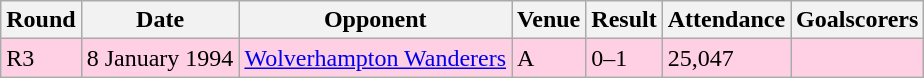<table class="wikitable">
<tr>
<th>Round</th>
<th>Date</th>
<th>Opponent</th>
<th>Venue</th>
<th>Result</th>
<th>Attendance</th>
<th>Goalscorers</th>
</tr>
<tr style="background-color: #ffd0e3;">
<td>R3</td>
<td>8 January 1994</td>
<td><a href='#'>Wolverhampton Wanderers</a></td>
<td>A</td>
<td>0–1</td>
<td>25,047</td>
<td></td>
</tr>
</table>
